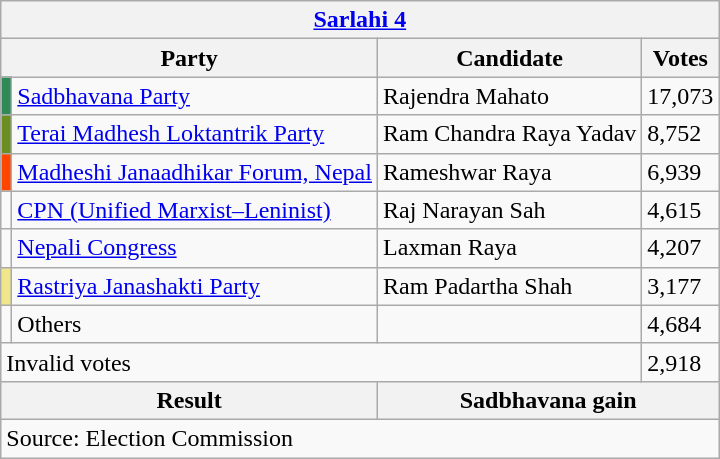<table class="wikitable">
<tr>
<th colspan="4"><a href='#'>Sarlahi 4</a></th>
</tr>
<tr>
<th colspan="2">Party</th>
<th>Candidate</th>
<th>Votes</th>
</tr>
<tr>
<td style="background-color:seagreen"></td>
<td><a href='#'>Sadbhavana Party</a></td>
<td>Rajendra Mahato</td>
<td>17,073</td>
</tr>
<tr>
<td style="background-color:olivedrab"></td>
<td><a href='#'>Terai Madhesh Loktantrik Party</a></td>
<td>Ram Chandra Raya Yadav</td>
<td>8,752</td>
</tr>
<tr>
<td style="background-color:orangered"></td>
<td><a href='#'>Madheshi Janaadhikar Forum, Nepal</a></td>
<td>Rameshwar Raya</td>
<td>6,939</td>
</tr>
<tr>
<td></td>
<td><a href='#'>CPN (Unified Marxist–Leninist)</a></td>
<td>Raj Narayan Sah</td>
<td>4,615</td>
</tr>
<tr>
<td></td>
<td><a href='#'>Nepali Congress</a></td>
<td>Laxman Raya</td>
<td>4,207</td>
</tr>
<tr>
<td style="background-color:khaki"></td>
<td><a href='#'>Rastriya Janashakti Party</a></td>
<td>Ram Padartha Shah</td>
<td>3,177</td>
</tr>
<tr>
<td></td>
<td>Others</td>
<td></td>
<td>4,684</td>
</tr>
<tr>
<td colspan="3">Invalid votes</td>
<td>2,918</td>
</tr>
<tr>
<th colspan="2">Result</th>
<th colspan="2">Sadbhavana gain</th>
</tr>
<tr>
<td colspan="4">Source: Election Commission</td>
</tr>
</table>
